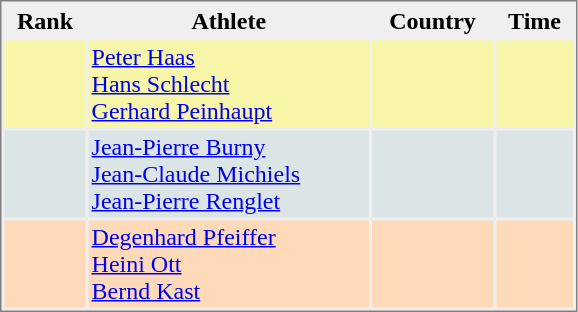<table style="border-style:solid;border-width:1px;border-color:#808080;background-color:#EFEFEF" cellspacing="2" cellpadding="2" width="385px">
<tr bgcolor="#EFEFEF">
<th>Rank</th>
<th>Athlete</th>
<th>Country</th>
<th>Time</th>
</tr>
<tr bgcolor="#F7F6A8">
<td align=center></td>
<td><a href='#'>Peter Haas</a><br><a href='#'>Hans Schlecht</a><br><a href='#'>Gerhard Peinhaupt</a></td>
<td></td>
<td align="right"></td>
</tr>
<tr bgcolor="#DCE5E5">
<td align=center></td>
<td><a href='#'>Jean-Pierre Burny</a><br><a href='#'>Jean-Claude Michiels</a><br><a href='#'>Jean-Pierre Renglet</a></td>
<td></td>
<td align="right"></td>
</tr>
<tr bgcolor="#FFDAB9">
<td align=center></td>
<td><a href='#'>Degenhard Pfeiffer</a><br><a href='#'>Heini Ott</a><br><a href='#'>Bernd Kast</a></td>
<td></td>
<td align="right"></td>
</tr>
</table>
